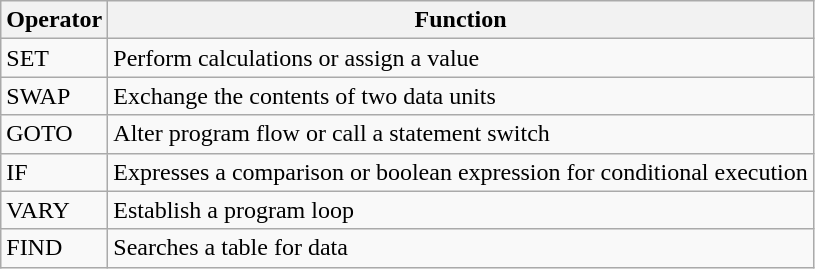<table class="wikitable">
<tr>
<th>Operator</th>
<th>Function</th>
</tr>
<tr>
<td>SET</td>
<td>Perform calculations or assign a value</td>
</tr>
<tr>
<td>SWAP</td>
<td>Exchange the contents of two data units</td>
</tr>
<tr>
<td>GOTO</td>
<td>Alter program flow or call a statement switch</td>
</tr>
<tr>
<td>IF</td>
<td>Expresses a comparison or boolean expression for conditional execution</td>
</tr>
<tr>
<td>VARY</td>
<td>Establish a program loop</td>
</tr>
<tr>
<td>FIND</td>
<td>Searches a table for data</td>
</tr>
</table>
